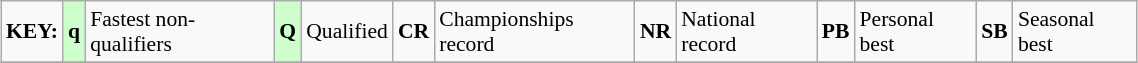<table class="wikitable" style="margin:0.5em auto; font-size:90%;position:relative;" width=60%>
<tr>
<td><strong>KEY:</strong></td>
<td bgcolor=ccffcc align=center><strong>q</strong></td>
<td>Fastest non-qualifiers</td>
<td bgcolor=ccffcc align=center><strong>Q</strong></td>
<td>Qualified</td>
<td align=center><strong>CR</strong></td>
<td>Championships record</td>
<td align=center><strong>NR</strong></td>
<td>National record</td>
<td align=center><strong>PB</strong></td>
<td>Personal best</td>
<td align=center><strong>SB</strong></td>
<td>Seasonal best</td>
</tr>
<tr>
</tr>
</table>
